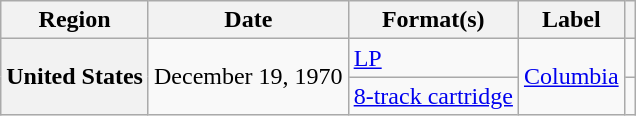<table class="wikitable plainrowheaders">
<tr>
<th scope="col">Region</th>
<th scope="col">Date</th>
<th scope="col">Format(s)</th>
<th scope="col">Label</th>
<th scope="col"></th>
</tr>
<tr>
<th scope="row" rowspan="2">United States</th>
<td rowspan="2">December 19, 1970</td>
<td><a href='#'>LP</a></td>
<td rowspan="2"><a href='#'>Columbia</a></td>
<td></td>
</tr>
<tr>
<td><a href='#'>8-track cartridge</a></td>
<td></td>
</tr>
</table>
